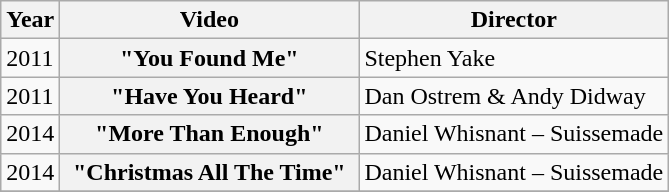<table class="wikitable plainrowheaders">
<tr>
<th>Year</th>
<th style="width:12em;">Video</th>
<th>Director</th>
</tr>
<tr>
<td>2011</td>
<th scope="row">"You Found Me"</th>
<td>Stephen Yake</td>
</tr>
<tr>
<td>2011</td>
<th scope="row">"Have You Heard"</th>
<td>Dan Ostrem & Andy Didway</td>
</tr>
<tr>
<td>2014</td>
<th scope="row">"More Than Enough"</th>
<td>Daniel Whisnant – Suissemade</td>
</tr>
<tr>
<td>2014</td>
<th scope="row">"Christmas All The Time"</th>
<td>Daniel Whisnant – Suissemade</td>
</tr>
<tr>
</tr>
</table>
